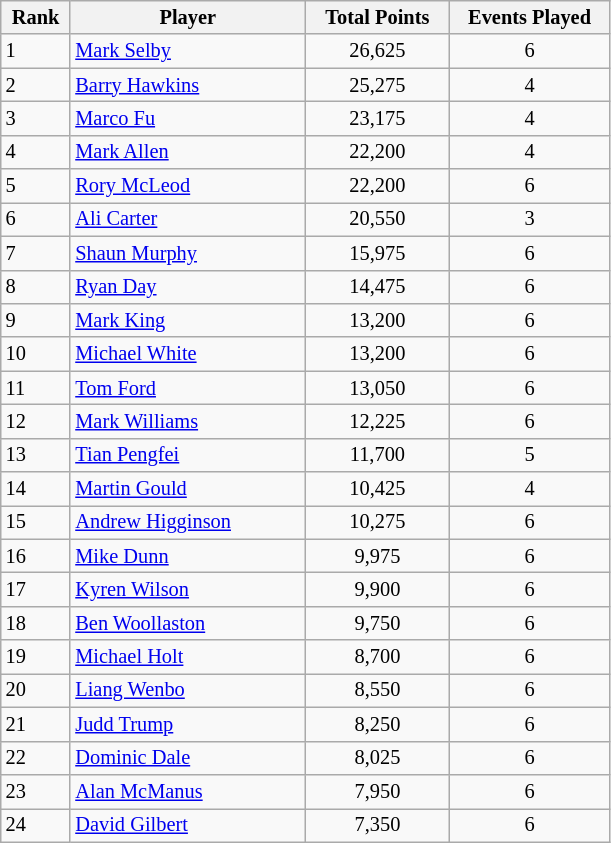<table class="wikitable" style="font-size: 85%">
<tr>
<th width=40 align="center">Rank</th>
<th width=150>Player</th>
<th width=90>Total Points</th>
<th width=100>Events Played</th>
</tr>
<tr>
<td>1</td>
<td> <a href='#'>Mark Selby</a></td>
<td align="center">26,625</td>
<td align="center">6</td>
</tr>
<tr>
<td>2</td>
<td> <a href='#'>Barry Hawkins</a></td>
<td align="center">25,275</td>
<td align="center">4</td>
</tr>
<tr>
<td>3</td>
<td> <a href='#'>Marco Fu</a></td>
<td align="center">23,175</td>
<td align="center">4</td>
</tr>
<tr>
<td>4</td>
<td> <a href='#'>Mark Allen</a></td>
<td align="center">22,200</td>
<td align="center">4</td>
</tr>
<tr>
<td>5</td>
<td> <a href='#'>Rory McLeod</a></td>
<td align="center">22,200</td>
<td align="center">6</td>
</tr>
<tr>
<td>6</td>
<td>  <a href='#'>Ali Carter</a></td>
<td align="center">20,550</td>
<td align="center">3</td>
</tr>
<tr>
<td>7</td>
<td> <a href='#'>Shaun Murphy</a></td>
<td align="center">15,975</td>
<td align="center">6</td>
</tr>
<tr>
<td>8</td>
<td> <a href='#'>Ryan Day</a></td>
<td align="center">14,475</td>
<td align="center">6</td>
</tr>
<tr>
<td>9</td>
<td> <a href='#'>Mark King</a></td>
<td align="center">13,200</td>
<td align="center">6</td>
</tr>
<tr>
<td>10</td>
<td> <a href='#'>Michael White</a></td>
<td align="center">13,200</td>
<td align="center">6</td>
</tr>
<tr>
<td>11</td>
<td> <a href='#'>Tom Ford</a></td>
<td align="center">13,050</td>
<td align="center">6</td>
</tr>
<tr>
<td>12</td>
<td> <a href='#'>Mark Williams</a></td>
<td align="center">12,225</td>
<td align="center">6</td>
</tr>
<tr>
<td>13</td>
<td> <a href='#'>Tian Pengfei</a></td>
<td align="center">11,700</td>
<td align="center">5</td>
</tr>
<tr>
<td>14</td>
<td> <a href='#'>Martin Gould</a></td>
<td align="center">10,425</td>
<td align="center">4</td>
</tr>
<tr>
<td>15</td>
<td> <a href='#'>Andrew Higginson</a></td>
<td align="center">10,275</td>
<td align="center">6</td>
</tr>
<tr>
<td>16</td>
<td> <a href='#'>Mike Dunn</a></td>
<td align="center">9,975</td>
<td align="center">6</td>
</tr>
<tr>
<td>17</td>
<td> <a href='#'>Kyren Wilson</a></td>
<td align="center">9,900</td>
<td align="center">6</td>
</tr>
<tr>
<td>18</td>
<td> <a href='#'>Ben Woollaston</a></td>
<td align="center">9,750</td>
<td align="center">6</td>
</tr>
<tr>
<td>19</td>
<td> <a href='#'>Michael Holt</a></td>
<td align="center">8,700</td>
<td align="center">6</td>
</tr>
<tr>
<td>20</td>
<td> <a href='#'>Liang Wenbo</a></td>
<td align="center">8,550</td>
<td align="center">6</td>
</tr>
<tr>
<td>21</td>
<td> <a href='#'>Judd Trump</a></td>
<td align="center">8,250</td>
<td align="center">6</td>
</tr>
<tr>
<td>22</td>
<td> <a href='#'>Dominic Dale</a></td>
<td align="center">8,025</td>
<td align="center">6</td>
</tr>
<tr>
<td>23</td>
<td> <a href='#'>Alan McManus</a></td>
<td align="center">7,950</td>
<td align="center">6</td>
</tr>
<tr>
<td>24</td>
<td> <a href='#'>David Gilbert</a></td>
<td align="center">7,350</td>
<td align="center">6</td>
</tr>
</table>
